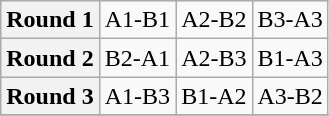<table class="wikitable">
<tr>
<th scope="row">Round 1</th>
<td>A1-B1</td>
<td>A2-B2</td>
<td>B3-A3</td>
</tr>
<tr>
<th scope="row">Round 2</th>
<td>B2-A1</td>
<td>A2-B3</td>
<td>B1-A3</td>
</tr>
<tr>
<th scope="row">Round 3</th>
<td>A1-B3</td>
<td>B1-A2</td>
<td>A3-B2</td>
</tr>
<tr>
</tr>
</table>
